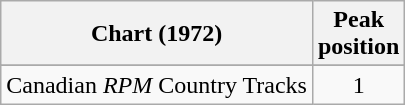<table class="wikitable sortable">
<tr>
<th align="left">Chart (1972)</th>
<th align="center">Peak<br>position</th>
</tr>
<tr>
</tr>
<tr>
</tr>
<tr>
<td align="left">Canadian <em>RPM</em> Country Tracks</td>
<td align="center">1</td>
</tr>
</table>
